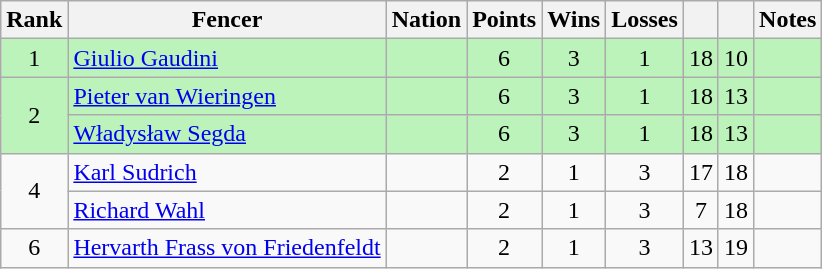<table class="wikitable sortable" style="text-align: center;">
<tr>
<th>Rank</th>
<th>Fencer</th>
<th>Nation</th>
<th>Points</th>
<th>Wins</th>
<th>Losses</th>
<th></th>
<th></th>
<th>Notes</th>
</tr>
<tr style="background:#bbf3bb;">
<td>1</td>
<td align=left><a href='#'>Giulio Gaudini</a></td>
<td align=left></td>
<td>6</td>
<td>3</td>
<td>1</td>
<td>18</td>
<td>10</td>
<td></td>
</tr>
<tr style="background:#bbf3bb;">
<td rowspan=2>2</td>
<td align=left><a href='#'>Pieter van Wieringen</a></td>
<td align=left></td>
<td>6</td>
<td>3</td>
<td>1</td>
<td>18</td>
<td>13</td>
<td></td>
</tr>
<tr style="background:#bbf3bb;">
<td align=left><a href='#'>Władysław Segda</a></td>
<td align=left></td>
<td>6</td>
<td>3</td>
<td>1</td>
<td>18</td>
<td>13</td>
<td></td>
</tr>
<tr>
<td rowspan=2>4</td>
<td align=left><a href='#'>Karl Sudrich</a></td>
<td align=left></td>
<td>2</td>
<td>1</td>
<td>3</td>
<td>17</td>
<td>18</td>
<td></td>
</tr>
<tr>
<td align=left><a href='#'>Richard Wahl</a></td>
<td align=left></td>
<td>2</td>
<td>1</td>
<td>3</td>
<td>7</td>
<td>18</td>
<td></td>
</tr>
<tr>
<td>6</td>
<td align=left><a href='#'>Hervarth Frass von Friedenfeldt</a></td>
<td align=left></td>
<td>2</td>
<td>1</td>
<td>3</td>
<td>13</td>
<td>19</td>
<td></td>
</tr>
</table>
